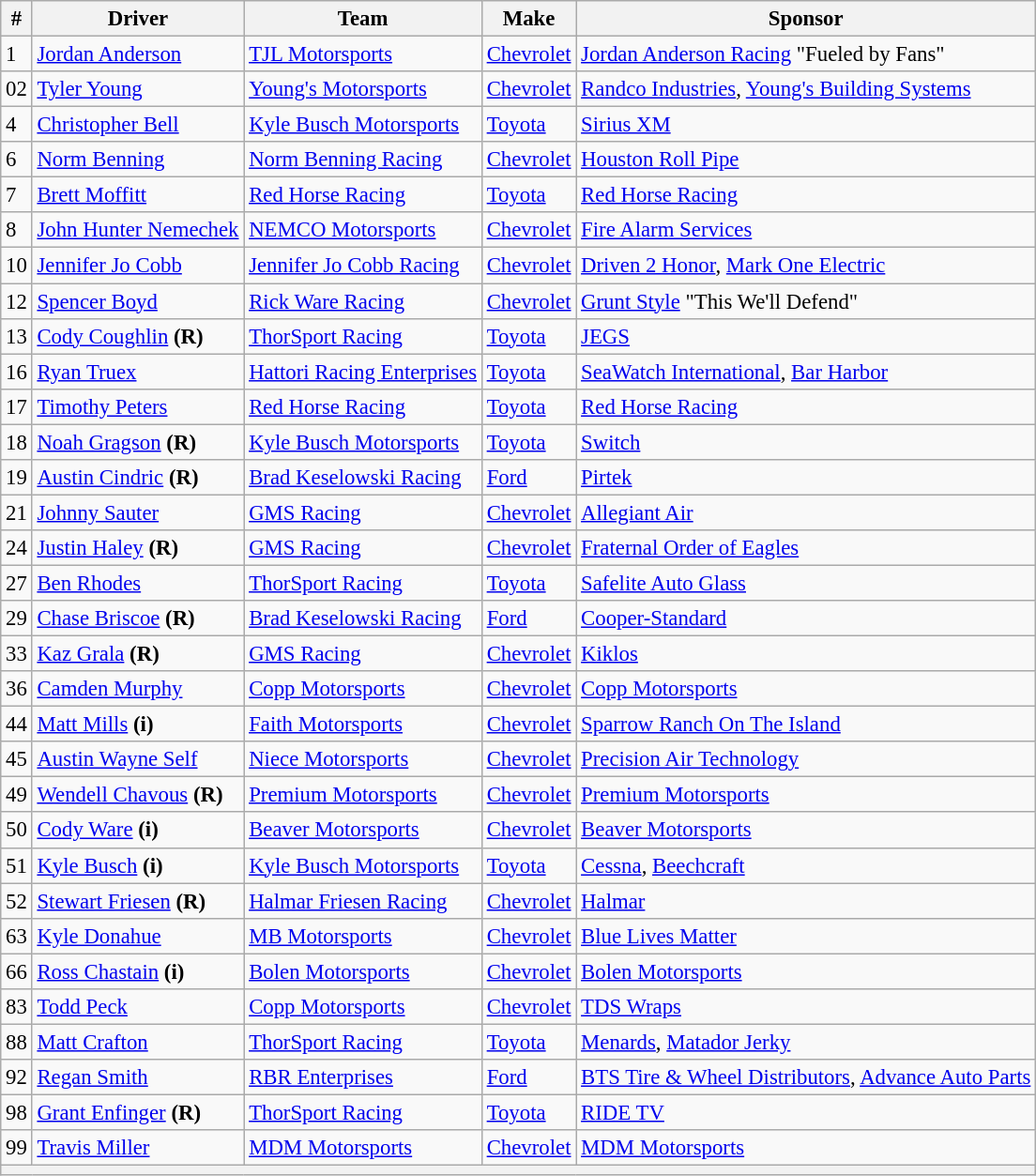<table class="wikitable" style="font-size:95%">
<tr>
<th>#</th>
<th>Driver</th>
<th>Team</th>
<th>Make</th>
<th>Sponsor</th>
</tr>
<tr>
<td>1</td>
<td><a href='#'>Jordan Anderson</a></td>
<td><a href='#'>TJL Motorsports</a></td>
<td><a href='#'>Chevrolet</a></td>
<td><a href='#'>Jordan Anderson Racing</a> "Fueled by Fans"</td>
</tr>
<tr>
<td>02</td>
<td><a href='#'>Tyler Young</a></td>
<td><a href='#'>Young's Motorsports</a></td>
<td><a href='#'>Chevrolet</a></td>
<td><a href='#'>Randco Industries</a>, <a href='#'>Young's Building Systems</a></td>
</tr>
<tr>
<td>4</td>
<td><a href='#'>Christopher Bell</a></td>
<td><a href='#'>Kyle Busch Motorsports</a></td>
<td><a href='#'>Toyota</a></td>
<td><a href='#'>Sirius XM</a></td>
</tr>
<tr>
<td>6</td>
<td><a href='#'>Norm Benning</a></td>
<td><a href='#'>Norm Benning Racing</a></td>
<td><a href='#'>Chevrolet</a></td>
<td><a href='#'>Houston Roll Pipe</a></td>
</tr>
<tr>
<td>7</td>
<td><a href='#'>Brett Moffitt</a></td>
<td><a href='#'>Red Horse Racing</a></td>
<td><a href='#'>Toyota</a></td>
<td><a href='#'>Red Horse Racing</a></td>
</tr>
<tr>
<td>8</td>
<td><a href='#'>John Hunter Nemechek</a></td>
<td><a href='#'>NEMCO Motorsports</a></td>
<td><a href='#'>Chevrolet</a></td>
<td><a href='#'>Fire Alarm Services</a></td>
</tr>
<tr>
<td>10</td>
<td><a href='#'>Jennifer Jo Cobb</a></td>
<td><a href='#'>Jennifer Jo Cobb Racing</a></td>
<td><a href='#'>Chevrolet</a></td>
<td><a href='#'>Driven 2 Honor</a>, <a href='#'>Mark One Electric</a></td>
</tr>
<tr>
<td>12</td>
<td><a href='#'>Spencer Boyd</a></td>
<td><a href='#'>Rick Ware Racing</a></td>
<td><a href='#'>Chevrolet</a></td>
<td><a href='#'>Grunt Style</a> "This We'll Defend"</td>
</tr>
<tr>
<td>13</td>
<td><a href='#'>Cody Coughlin</a> <strong>(R)</strong></td>
<td><a href='#'>ThorSport Racing</a></td>
<td><a href='#'>Toyota</a></td>
<td><a href='#'>JEGS</a></td>
</tr>
<tr>
<td>16</td>
<td><a href='#'>Ryan Truex</a></td>
<td><a href='#'>Hattori Racing Enterprises</a></td>
<td><a href='#'>Toyota</a></td>
<td><a href='#'>SeaWatch International</a>, <a href='#'>Bar Harbor</a></td>
</tr>
<tr>
<td>17</td>
<td><a href='#'>Timothy Peters</a></td>
<td><a href='#'>Red Horse Racing</a></td>
<td><a href='#'>Toyota</a></td>
<td><a href='#'>Red Horse Racing</a></td>
</tr>
<tr>
<td>18</td>
<td><a href='#'>Noah Gragson</a> <strong>(R)</strong></td>
<td><a href='#'>Kyle Busch Motorsports</a></td>
<td><a href='#'>Toyota</a></td>
<td><a href='#'>Switch</a></td>
</tr>
<tr>
<td>19</td>
<td><a href='#'>Austin Cindric</a> <strong>(R)</strong></td>
<td><a href='#'>Brad Keselowski Racing</a></td>
<td><a href='#'>Ford</a></td>
<td><a href='#'>Pirtek</a></td>
</tr>
<tr>
<td>21</td>
<td><a href='#'>Johnny Sauter</a></td>
<td><a href='#'>GMS Racing</a></td>
<td><a href='#'>Chevrolet</a></td>
<td><a href='#'>Allegiant Air</a></td>
</tr>
<tr>
<td>24</td>
<td><a href='#'>Justin Haley</a> <strong>(R)</strong></td>
<td><a href='#'>GMS Racing</a></td>
<td><a href='#'>Chevrolet</a></td>
<td><a href='#'>Fraternal Order of Eagles</a></td>
</tr>
<tr>
<td>27</td>
<td><a href='#'>Ben Rhodes</a></td>
<td><a href='#'>ThorSport Racing</a></td>
<td><a href='#'>Toyota</a></td>
<td><a href='#'>Safelite Auto Glass</a></td>
</tr>
<tr>
<td>29</td>
<td><a href='#'>Chase Briscoe</a> <strong>(R)</strong></td>
<td><a href='#'>Brad Keselowski Racing</a></td>
<td><a href='#'>Ford</a></td>
<td><a href='#'>Cooper-Standard</a></td>
</tr>
<tr>
<td>33</td>
<td><a href='#'>Kaz Grala</a> <strong>(R)</strong></td>
<td><a href='#'>GMS Racing</a></td>
<td><a href='#'>Chevrolet</a></td>
<td><a href='#'>Kiklos</a></td>
</tr>
<tr>
<td>36</td>
<td><a href='#'>Camden Murphy</a></td>
<td><a href='#'>Copp Motorsports</a></td>
<td><a href='#'>Chevrolet</a></td>
<td><a href='#'>Copp Motorsports</a></td>
</tr>
<tr>
<td>44</td>
<td><a href='#'>Matt Mills</a> <strong>(i)</strong></td>
<td><a href='#'>Faith Motorsports</a></td>
<td><a href='#'>Chevrolet</a></td>
<td><a href='#'>Sparrow Ranch On The Island</a></td>
</tr>
<tr>
<td>45</td>
<td><a href='#'>Austin Wayne Self</a></td>
<td><a href='#'>Niece Motorsports</a></td>
<td><a href='#'>Chevrolet</a></td>
<td><a href='#'>Precision Air Technology</a></td>
</tr>
<tr>
<td>49</td>
<td><a href='#'>Wendell Chavous</a> <strong>(R)</strong></td>
<td><a href='#'>Premium Motorsports</a></td>
<td><a href='#'>Chevrolet</a></td>
<td><a href='#'>Premium Motorsports</a></td>
</tr>
<tr>
<td>50</td>
<td><a href='#'>Cody Ware</a> <strong>(i)</strong></td>
<td><a href='#'>Beaver Motorsports</a></td>
<td><a href='#'>Chevrolet</a></td>
<td><a href='#'>Beaver Motorsports</a></td>
</tr>
<tr>
<td>51</td>
<td><a href='#'>Kyle Busch</a> <strong>(i)</strong></td>
<td><a href='#'>Kyle Busch Motorsports</a></td>
<td><a href='#'>Toyota</a></td>
<td><a href='#'>Cessna</a>, <a href='#'>Beechcraft</a></td>
</tr>
<tr>
<td>52</td>
<td><a href='#'>Stewart Friesen</a> <strong>(R)</strong></td>
<td><a href='#'>Halmar Friesen Racing</a></td>
<td><a href='#'>Chevrolet</a></td>
<td><a href='#'>Halmar</a></td>
</tr>
<tr>
<td>63</td>
<td><a href='#'>Kyle Donahue</a></td>
<td><a href='#'>MB Motorsports</a></td>
<td><a href='#'>Chevrolet</a></td>
<td><a href='#'>Blue Lives Matter</a></td>
</tr>
<tr>
<td>66</td>
<td><a href='#'>Ross Chastain</a> <strong>(i)</strong></td>
<td><a href='#'>Bolen Motorsports</a></td>
<td><a href='#'>Chevrolet</a></td>
<td><a href='#'>Bolen Motorsports</a></td>
</tr>
<tr>
<td>83</td>
<td><a href='#'>Todd Peck</a></td>
<td><a href='#'>Copp Motorsports</a></td>
<td><a href='#'>Chevrolet</a></td>
<td><a href='#'>TDS Wraps</a></td>
</tr>
<tr>
<td>88</td>
<td><a href='#'>Matt Crafton</a></td>
<td><a href='#'>ThorSport Racing</a></td>
<td><a href='#'>Toyota</a></td>
<td><a href='#'>Menards</a>, <a href='#'>Matador Jerky</a></td>
</tr>
<tr>
<td>92</td>
<td><a href='#'>Regan Smith</a></td>
<td><a href='#'>RBR Enterprises</a></td>
<td><a href='#'>Ford</a></td>
<td><a href='#'>BTS Tire & Wheel Distributors</a>, <a href='#'>Advance Auto Parts</a></td>
</tr>
<tr>
<td>98</td>
<td><a href='#'>Grant Enfinger</a> <strong>(R)</strong></td>
<td><a href='#'>ThorSport Racing</a></td>
<td><a href='#'>Toyota</a></td>
<td><a href='#'>RIDE TV</a></td>
</tr>
<tr>
<td>99</td>
<td><a href='#'>Travis Miller</a></td>
<td><a href='#'>MDM Motorsports</a></td>
<td><a href='#'>Chevrolet</a></td>
<td><a href='#'>MDM Motorsports</a></td>
</tr>
<tr>
<th colspan="5"></th>
</tr>
</table>
